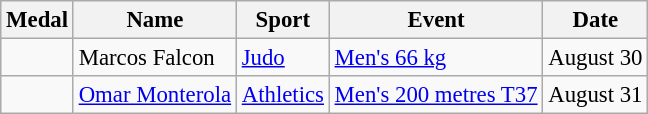<table class="wikitable sortable" style="font-size: 95%">
<tr>
<th>Medal</th>
<th>Name</th>
<th>Sport</th>
<th>Event</th>
<th>Date</th>
</tr>
<tr>
<td></td>
<td>Marcos Falcon</td>
<td><a href='#'>Judo</a></td>
<td><a href='#'>Men's 66 kg</a></td>
<td>August 30</td>
</tr>
<tr>
<td></td>
<td><a href='#'>Omar Monterola</a></td>
<td><a href='#'>Athletics</a></td>
<td><a href='#'>Men's 200 metres T37</a></td>
<td>August 31</td>
</tr>
</table>
